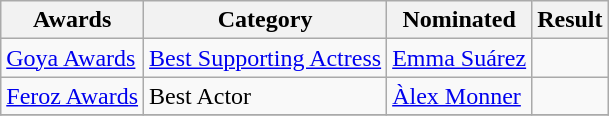<table class="wikitable">
<tr>
<th>Awards</th>
<th>Category</th>
<th>Nominated</th>
<th>Result</th>
</tr>
<tr>
<td rowspan=1><a href='#'>Goya Awards</a></td>
<td><a href='#'>Best Supporting Actress</a></td>
<td><a href='#'>Emma Suárez</a></td>
<td></td>
</tr>
<tr>
<td rowspan=1><a href='#'>Feroz Awards</a></td>
<td>Best Actor</td>
<td><a href='#'>Àlex Monner</a></td>
<td></td>
</tr>
<tr>
</tr>
</table>
